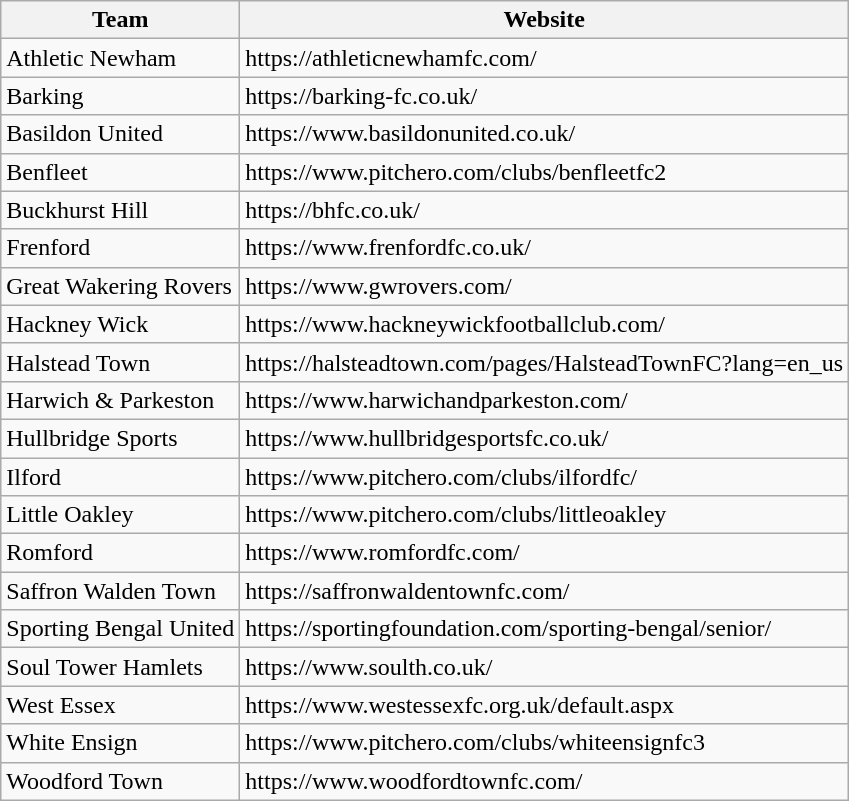<table class="wikitable">
<tr>
<th>Team</th>
<th>Website</th>
</tr>
<tr>
<td>Athletic Newham</td>
<td>https://athleticnewhamfc.com/</td>
</tr>
<tr>
<td>Barking</td>
<td>https://barking-fc.co.uk/</td>
</tr>
<tr>
<td>Basildon United</td>
<td>https://www.basildonunited.co.uk/</td>
</tr>
<tr>
<td>Benfleet</td>
<td>https://www.pitchero.com/clubs/benfleetfc2</td>
</tr>
<tr>
<td>Buckhurst Hill</td>
<td>https://bhfc.co.uk/</td>
</tr>
<tr>
<td>Frenford</td>
<td>https://www.frenfordfc.co.uk/</td>
</tr>
<tr>
<td>Great Wakering Rovers</td>
<td>https://www.gwrovers.com/</td>
</tr>
<tr>
<td>Hackney Wick</td>
<td>https://www.hackneywickfootballclub.com/</td>
</tr>
<tr>
<td>Halstead Town</td>
<td>https://halsteadtown.com/pages/HalsteadTownFC?lang=en_us</td>
</tr>
<tr>
<td>Harwich & Parkeston</td>
<td>https://www.harwichandparkeston.com/</td>
</tr>
<tr>
<td>Hullbridge Sports</td>
<td>https://www.hullbridgesportsfc.co.uk/</td>
</tr>
<tr>
<td>Ilford</td>
<td>https://www.pitchero.com/clubs/ilfordfc/</td>
</tr>
<tr>
<td>Little Oakley</td>
<td>https://www.pitchero.com/clubs/littleoakley</td>
</tr>
<tr>
<td>Romford</td>
<td>https://www.romfordfc.com/</td>
</tr>
<tr>
<td>Saffron Walden Town</td>
<td>https://saffronwaldentownfc.com/</td>
</tr>
<tr>
<td>Sporting Bengal United</td>
<td>https://sportingfoundation.com/sporting-bengal/senior/</td>
</tr>
<tr>
<td>Soul Tower Hamlets</td>
<td>https://www.soulth.co.uk/</td>
</tr>
<tr>
<td>West Essex</td>
<td>https://www.westessexfc.org.uk/default.aspx</td>
</tr>
<tr>
<td>White Ensign</td>
<td>https://www.pitchero.com/clubs/whiteensignfc3</td>
</tr>
<tr>
<td>Woodford Town</td>
<td>https://www.woodfordtownfc.com/</td>
</tr>
</table>
